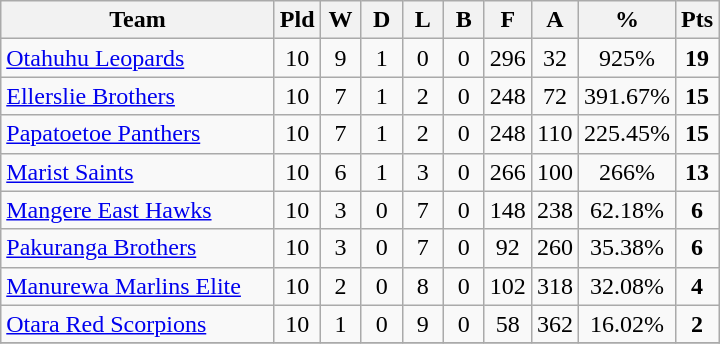<table class="wikitable" style="text-align:center;">
<tr>
<th width=175>Team</th>
<th width=20 abbr="Played">Pld</th>
<th width=20 abbr="Won">W</th>
<th width=20 abbr="Drawn">D</th>
<th width=20 abbr="Lost">L</th>
<th width=20 abbr="Bye">B</th>
<th width=20 abbr="For">F</th>
<th width=20 abbr="Against">A</th>
<th width=20 abbr="Percentage">%</th>
<th width=20 abbr="Points">Pts</th>
</tr>
<tr>
<td style="text-align:left;"><a href='#'>Otahuhu Leopards</a></td>
<td>10</td>
<td>9</td>
<td>1</td>
<td>0</td>
<td>0</td>
<td>296</td>
<td>32</td>
<td>925%</td>
<td><strong>19</strong></td>
</tr>
<tr>
<td style="text-align:left;"><a href='#'>Ellerslie Brothers</a></td>
<td>10</td>
<td>7</td>
<td>1</td>
<td>2</td>
<td>0</td>
<td>248</td>
<td>72</td>
<td>391.67%</td>
<td><strong>15</strong></td>
</tr>
<tr>
<td style="text-align:left;"><a href='#'>Papatoetoe Panthers</a></td>
<td>10</td>
<td>7</td>
<td>1</td>
<td>2</td>
<td>0</td>
<td>248</td>
<td>110</td>
<td>225.45%</td>
<td><strong>15</strong></td>
</tr>
<tr>
<td style="text-align:left;"><a href='#'>Marist Saints</a></td>
<td>10</td>
<td>6</td>
<td>1</td>
<td>3</td>
<td>0</td>
<td>266</td>
<td>100</td>
<td>266%</td>
<td><strong>13</strong></td>
</tr>
<tr>
<td style="text-align:left;"><a href='#'>Mangere East Hawks</a></td>
<td>10</td>
<td>3</td>
<td>0</td>
<td>7</td>
<td>0</td>
<td>148</td>
<td>238</td>
<td>62.18%</td>
<td><strong>6</strong></td>
</tr>
<tr>
<td style="text-align:left;"><a href='#'>Pakuranga Brothers</a></td>
<td>10</td>
<td>3</td>
<td>0</td>
<td>7</td>
<td>0</td>
<td>92</td>
<td>260</td>
<td>35.38%</td>
<td><strong>6</strong></td>
</tr>
<tr>
<td style="text-align:left;"><a href='#'>Manurewa Marlins Elite</a></td>
<td>10</td>
<td>2</td>
<td>0</td>
<td>8</td>
<td>0</td>
<td>102</td>
<td>318</td>
<td>32.08%</td>
<td><strong>4</strong></td>
</tr>
<tr>
<td style="text-align:left;"><a href='#'>Otara Red Scorpions</a></td>
<td>10</td>
<td>1</td>
<td>0</td>
<td>9</td>
<td>0</td>
<td>58</td>
<td>362</td>
<td>16.02%</td>
<td><strong>2</strong></td>
</tr>
<tr>
</tr>
</table>
